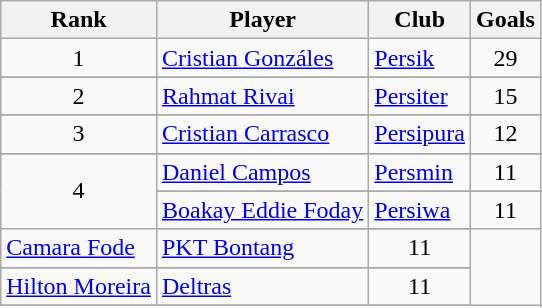<table class="wikitable" style="text-align:center">
<tr>
<th>Rank</th>
<th>Player</th>
<th>Club</th>
<th>Goals</th>
</tr>
<tr>
<td align="center">1</td>
<td align="left"> <a href='#'>Cristian Gonzáles</a></td>
<td align="left"><a href='#'>Persik</a></td>
<td>29</td>
</tr>
<tr align="center">
</tr>
<tr>
<td align="center">2</td>
<td align="left"> <a href='#'>Rahmat Rivai</a></td>
<td align="left"><a href='#'>Persiter</a></td>
<td>15</td>
</tr>
<tr align="center">
</tr>
<tr>
<td align="center">3</td>
<td align="left"> <a href='#'>Cristian Carrasco</a></td>
<td align="left"><a href='#'>Persipura</a></td>
<td>12</td>
</tr>
<tr align="center">
</tr>
<tr>
<td align="center" rowspan=4>4</td>
<td align="left"> <a href='#'>Daniel Campos</a></td>
<td align="left"><a href='#'>Persmin</a></td>
<td>11</td>
</tr>
<tr align="center">
</tr>
<tr>
<td align="left"> <a href='#'>Boakay Eddie Foday</a></td>
<td align="left"><a href='#'>Persiwa</a></td>
<td>11</td>
</tr>
<tr align="center">
</tr>
<tr>
<td align="left"> <a href='#'>Camara Fode</a></td>
<td align="left"><a href='#'>PKT Bontang</a></td>
<td>11</td>
</tr>
<tr align="center">
</tr>
<tr>
<td align="left"> <a href='#'>Hilton Moreira</a></td>
<td align="left"><a href='#'>Deltras</a></td>
<td>11</td>
</tr>
<tr align="center">
</tr>
</table>
